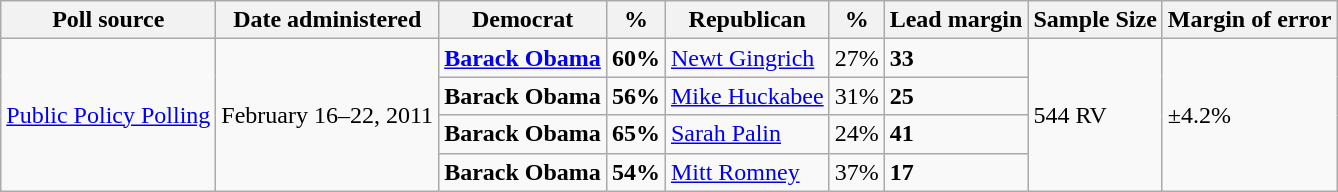<table class="wikitable">
<tr valign=bottom>
<th>Poll source</th>
<th>Date administered</th>
<th>Democrat</th>
<th>%</th>
<th>Republican</th>
<th>%</th>
<th>Lead margin</th>
<th>Sample Size</th>
<th>Margin of error</th>
</tr>
<tr>
<td rowspan=4><a href='#'>Public Policy Polling</a></td>
<td rowspan=4>February 16–22, 2011</td>
<td><strong><a href='#'>Barack Obama</a></strong></td>
<td><strong>60%</strong></td>
<td><a href='#'>Newt Gingrich</a></td>
<td>27%</td>
<td><strong>33</strong></td>
<td rowspan=4>544 RV</td>
<td rowspan=4>±4.2%</td>
</tr>
<tr>
<td><strong>Barack Obama</strong></td>
<td><strong>56%</strong></td>
<td><a href='#'>Mike Huckabee</a></td>
<td>31%</td>
<td><strong>25</strong></td>
</tr>
<tr>
<td><strong>Barack Obama</strong></td>
<td><strong>65%</strong></td>
<td><a href='#'>Sarah Palin</a></td>
<td>24%</td>
<td><strong>41</strong></td>
</tr>
<tr>
<td><strong>Barack Obama</strong></td>
<td><strong>54%</strong></td>
<td><a href='#'>Mitt Romney</a></td>
<td>37%</td>
<td><strong>17</strong></td>
</tr>
</table>
